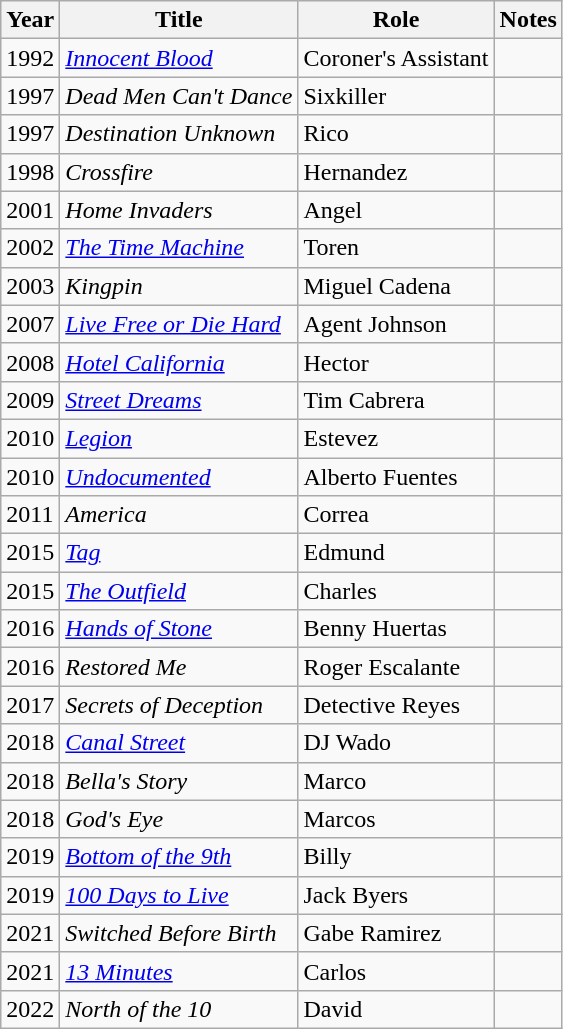<table class="wikitable">
<tr>
<th>Year</th>
<th>Title</th>
<th>Role</th>
<th>Notes</th>
</tr>
<tr>
<td>1992</td>
<td><em><a href='#'>Innocent Blood</a></em></td>
<td>Coroner's Assistant</td>
<td></td>
</tr>
<tr>
<td>1997</td>
<td><em>Dead Men Can't Dance</em></td>
<td>Sixkiller</td>
<td></td>
</tr>
<tr>
<td>1997</td>
<td><em>Destination Unknown</em></td>
<td>Rico</td>
<td></td>
</tr>
<tr>
<td>1998</td>
<td><em>Crossfire</em></td>
<td>Hernandez</td>
<td></td>
</tr>
<tr>
<td>2001</td>
<td><em>Home Invaders</em></td>
<td>Angel</td>
<td></td>
</tr>
<tr>
<td>2002</td>
<td><em><a href='#'>The Time Machine</a></em></td>
<td>Toren</td>
<td></td>
</tr>
<tr>
<td>2003</td>
<td><em>Kingpin</em></td>
<td>Miguel Cadena</td>
<td></td>
</tr>
<tr>
<td>2007</td>
<td><em><a href='#'>Live Free or Die Hard</a></em></td>
<td>Agent Johnson</td>
<td></td>
</tr>
<tr>
<td>2008</td>
<td><em><a href='#'>Hotel California</a></em></td>
<td>Hector</td>
<td></td>
</tr>
<tr>
<td>2009</td>
<td><em><a href='#'>Street Dreams</a></em></td>
<td>Tim Cabrera</td>
<td></td>
</tr>
<tr>
<td>2010</td>
<td><em><a href='#'>Legion</a></em></td>
<td>Estevez</td>
<td></td>
</tr>
<tr>
<td>2010</td>
<td><em><a href='#'>Undocumented</a></em></td>
<td>Alberto Fuentes</td>
<td></td>
</tr>
<tr>
<td>2011</td>
<td><em>America</em></td>
<td>Correa</td>
<td></td>
</tr>
<tr>
<td>2015</td>
<td><em><a href='#'>Tag</a></em></td>
<td>Edmund</td>
<td></td>
</tr>
<tr>
<td>2015</td>
<td><em><a href='#'>The Outfield</a></em></td>
<td>Charles</td>
<td></td>
</tr>
<tr>
<td>2016</td>
<td><em><a href='#'>Hands of Stone</a></em></td>
<td>Benny Huertas</td>
<td></td>
</tr>
<tr>
<td>2016</td>
<td><em>Restored Me</em></td>
<td>Roger Escalante</td>
<td></td>
</tr>
<tr>
<td>2017</td>
<td><em>Secrets of Deception</em></td>
<td>Detective Reyes</td>
<td></td>
</tr>
<tr>
<td>2018</td>
<td><em><a href='#'>Canal Street</a></em></td>
<td>DJ Wado</td>
<td></td>
</tr>
<tr>
<td>2018</td>
<td><em>Bella's Story</em></td>
<td>Marco</td>
<td></td>
</tr>
<tr>
<td>2018</td>
<td><em>God's Eye</em></td>
<td>Marcos</td>
<td></td>
</tr>
<tr>
<td>2019</td>
<td><em><a href='#'>Bottom of the 9th</a></em></td>
<td>Billy</td>
<td></td>
</tr>
<tr>
<td>2019</td>
<td><em><a href='#'>100 Days to Live</a></em></td>
<td>Jack Byers</td>
<td></td>
</tr>
<tr>
<td>2021</td>
<td><em>Switched Before Birth</em></td>
<td>Gabe Ramirez</td>
<td></td>
</tr>
<tr>
<td>2021</td>
<td><em><a href='#'>13 Minutes</a></em></td>
<td>Carlos</td>
<td></td>
</tr>
<tr>
<td>2022</td>
<td><em>North of the 10</em></td>
<td>David</td>
<td></td>
</tr>
</table>
